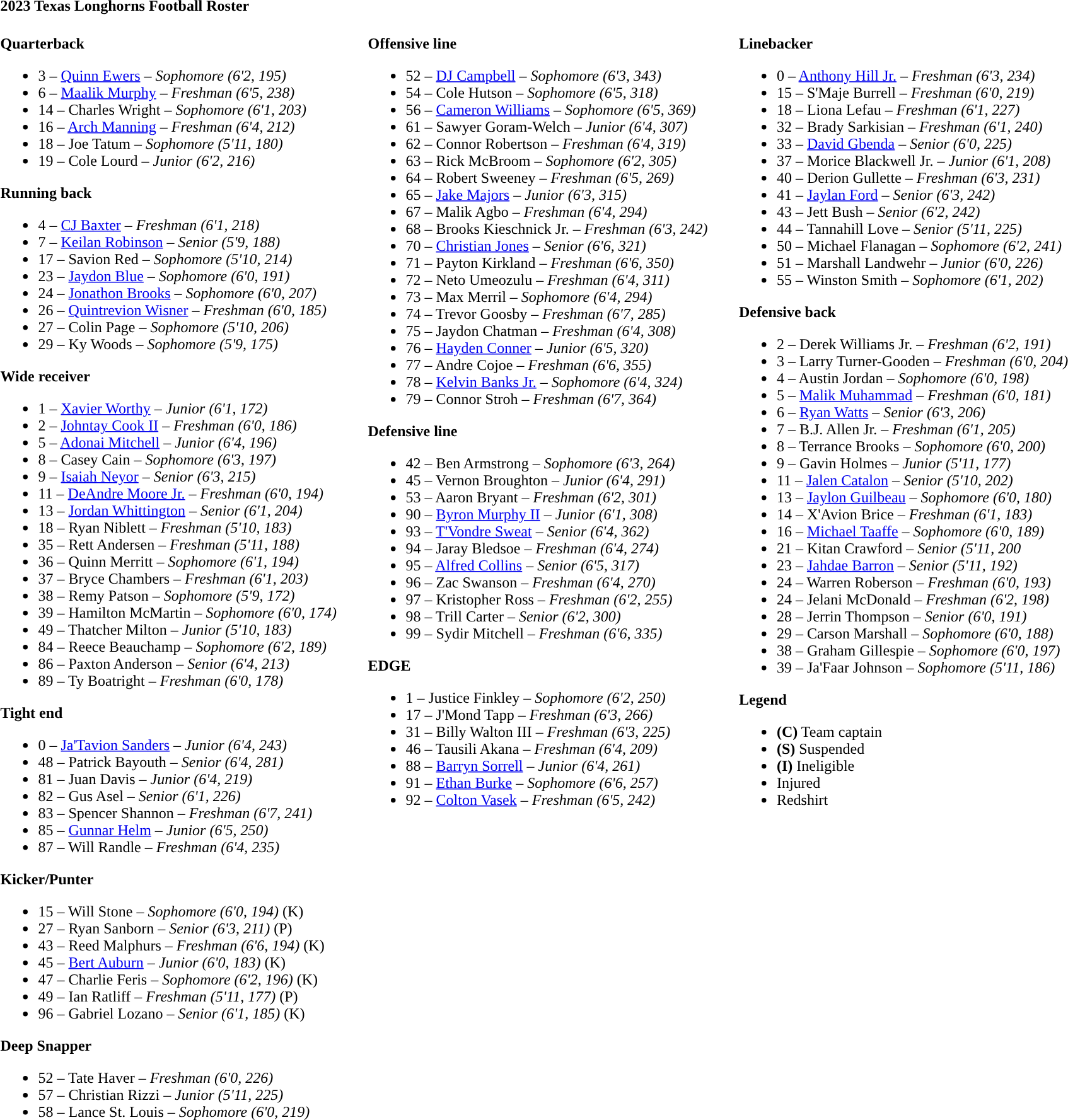<table class="toccolours" style="text-align: left;">
<tr>
<td colspan=11><strong>2023 Texas Longhorns Football Roster</strong></td>
</tr>
<tr>
<td valign="top"><br><strong>Quarterback</strong><ul><li>3 – <a href='#'>Quinn Ewers</a> – <em>Sophomore (6'2, 195)</em></li><li>6 – <a href='#'>Maalik Murphy</a> – <em> Freshman (6'5, 238)</em></li><li>14 – Charles Wright – <em>Sophomore (6'1, 203)</em></li><li>16 – <a href='#'>Arch Manning</a> – <em>Freshman (6'4, 212)</em></li><li>18 – Joe Tatum – <em>Sophomore (5'11, 180)</em></li><li>19 – Cole Lourd – <em>Junior (6'2, 216)</em></li></ul><strong>Running back</strong><ul><li>4 – <a href='#'>CJ Baxter</a> – <em>Freshman (6'1, 218)</em></li><li>7 – <a href='#'>Keilan Robinson</a> – <em>Senior (5'9, 188)</em></li><li>17 – Savion Red – <em>Sophomore (5'10, 214)</em></li><li>23 – <a href='#'>Jaydon Blue</a> – <em>Sophomore (6'0, 191)</em></li><li>24 – <a href='#'>Jonathon Brooks</a> – <em>Sophomore (6'0, 207)</em></li><li>26 – <a href='#'>Quintrevion Wisner</a> – <em>Freshman (6'0, 185)</em></li><li>27 – Colin Page – <em>Sophomore (5'10, 206)</em></li><li>29 – Ky Woods – <em>Sophomore (5'9, 175)</em></li></ul><strong>Wide receiver</strong><ul><li>1 – <a href='#'>Xavier Worthy</a> – <em>Junior (6'1, 172)</em></li><li>2 – <a href='#'>Johntay Cook II</a> – <em>Freshman (6'0, 186)</em></li><li>5 – <a href='#'>Adonai Mitchell</a> – <em>Junior (6'4, 196)</em></li><li>8 – Casey Cain – <em>Sophomore (6'3, 197)</em></li><li>9 – <a href='#'>Isaiah Neyor</a> – <em>Senior (6'3, 215)</em></li><li>11 – <a href='#'>DeAndre Moore Jr.</a> – <em>Freshman (6'0, 194)</em></li><li>13 – <a href='#'>Jordan Whittington</a> – <em>Senior (6'1, 204)</em></li><li>18 – Ryan Niblett – <em>Freshman (5'10, 183)</em></li><li>35 – Rett Andersen – <em>Freshman (5'11, 188)</em></li><li>36 – Quinn Merritt – <em>Sophomore (6'1, 194)</em></li><li>37 – Bryce Chambers – <em>Freshman (6'1, 203)</em></li><li>38 – Remy Patson – <em>Sophomore (5'9, 172)</em></li><li>39 – Hamilton McMartin – <em>Sophomore (6'0, 174)</em></li><li>49 – Thatcher Milton – <em>Junior (5'10, 183)</em></li><li>84 – Reece Beauchamp – <em>Sophomore (6'2, 189)</em></li><li>86 – Paxton Anderson – <em>Senior (6'4, 213)</em></li><li>89 – Ty Boatright – <em>Freshman (6'0, 178)</em></li></ul><strong>Tight end</strong><ul><li>0 – <a href='#'>Ja'Tavion Sanders</a> – <em>Junior (6'4, 243)</em></li><li>48 – Patrick Bayouth – <em>Senior (6'4, 281)</em></li><li>81 – Juan Davis – <em>Junior (6'4, 219)</em></li><li>82 – Gus Asel – <em>Senior (6'1, 226)</em></li><li>83 – Spencer Shannon – <em>Freshman (6'7, 241)</em></li><li>85 – <a href='#'>Gunnar Helm</a> – <em>Junior (6'5, 250)</em></li><li>87 – Will Randle – <em>Freshman (6'4, 235)</em></li></ul><strong>Kicker/Punter</strong><ul><li>15 – Will Stone – <em>Sophomore (6'0, 194)</em> (K)</li><li>27 – Ryan Sanborn – <em>Senior (6'3, 211)</em> (P)</li><li>43 – Reed Malphurs – <em>Freshman (6'6, 194)</em> (K)</li><li>45 – <a href='#'>Bert Auburn</a> – <em>Junior (6'0, 183)</em> (K)</li><li>47 – Charlie Feris – <em>Sophomore (6'2, 196)</em> (K)</li><li>49 – Ian Ratliff – <em>Freshman (5'11, 177)</em> (P)</li><li>96 – Gabriel Lozano – <em> Senior (6'1, 185)</em> (K)</li></ul><strong>Deep Snapper</strong><ul><li>52 – Tate Haver – <em>Freshman (6'0, 226)</em></li><li>57 – Christian Rizzi – <em>Junior (5'11, 225)</em></li><li>58 – Lance St. Louis – <em>Sophomore (6'0, 219)</em></li></ul></td>
<td width="25"> </td>
<td valign="top"><br><strong>Offensive line</strong><ul><li>52 – <a href='#'>DJ Campbell</a> – <em>Sophomore (6'3, 343)</em></li><li>54 – Cole Hutson – <em>Sophomore (6'5, 318)</em></li><li>56 – <a href='#'>Cameron Williams</a> – <em>Sophomore (6'5, 369)</em></li><li>61 – Sawyer Goram-Welch – <em>Junior (6'4, 307)</em></li><li>62 – Connor Robertson – <em> Freshman (6'4, 319)</em></li><li>63 – Rick McBroom – <em>Sophomore (6'2, 305)</em></li><li>64 – Robert Sweeney – <em>Freshman (6'5, 269)</em></li><li>65 – <a href='#'>Jake Majors</a> – <em>Junior (6'3, 315)</em></li><li>67 – Malik Agbo – <em> Freshman (6'4, 294)</em></li><li>68 – Brooks Kieschnick Jr. – <em>Freshman (6'3, 242)</em></li><li>70 – <a href='#'>Christian Jones</a> – <em>Senior (6'6, 321)</em></li><li>71 – Payton Kirkland – <em>Freshman (6'6, 350)</em></li><li>72 – Neto Umeozulu – <em> Freshman (6'4, 311)</em></li><li>73 – Max Merril – <em>Sophomore (6'4, 294)</em></li><li>74 – Trevor Goosby – <em>Freshman (6'7, 285)</em></li><li>75 – Jaydon Chatman – <em>Freshman (6'4, 308)</em></li><li>76 – <a href='#'>Hayden Conner</a> – <em>Junior (6'5, 320)</em></li><li>77 – Andre Cojoe – <em>Freshman (6'6, 355)</em></li><li>78 – <a href='#'>Kelvin Banks Jr.</a> – <em>Sophomore (6'4, 324)</em></li><li>79 – Connor Stroh – <em>Freshman (6'7, 364)</em></li></ul><strong>Defensive line</strong><ul><li>42 – Ben Armstrong – <em>Sophomore (6'3, 264)</em></li><li>45 – Vernon Broughton – <em>Junior (6'4, 291)</em></li><li>53 – Aaron Bryant – <em> Freshman (6'2, 301)</em></li><li>90 – <a href='#'>Byron Murphy II</a> – <em>Junior (6'1, 308)</em></li><li>93 – <a href='#'>T'Vondre Sweat</a> – <em>Senior (6'4, 362)</em></li><li>94 – Jaray Bledsoe – <em> Freshman (6'4, 274)</em></li><li>95 – <a href='#'>Alfred Collins</a> – <em>Senior (6'5, 317)</em></li><li>96 – Zac Swanson – <em> Freshman (6'4, 270)</em></li><li>97 – Kristopher Ross – <em> Freshman (6'2, 255)</em></li><li>98 – Trill Carter – <em>Senior (6'2, 300)</em></li><li>99 – Sydir Mitchell – <em>Freshman (6'6, 335)</em></li></ul><strong>EDGE</strong><ul><li>1 – Justice Finkley – <em>Sophomore (6'2, 250)</em></li><li>17 – J'Mond Tapp – <em> Freshman (6'3, 266)</em></li><li>31 – Billy Walton III – <em>Freshman (6'3, 225)</em></li><li>46 – Tausili Akana – <em>Freshman (6'4, 209)</em></li><li>88 – <a href='#'>Barryn Sorrell</a> – <em>Junior (6'4, 261)</em></li><li>91 – <a href='#'>Ethan Burke</a> – <em>Sophomore (6'6, 257)</em></li><li>92 – <a href='#'>Colton Vasek</a> – <em>Freshman (6'5, 242)</em></li></ul></td>
<td width="25"> </td>
<td valign="top"><br><strong>Linebacker</strong><ul><li>0 – <a href='#'>Anthony Hill Jr.</a> – <em>Freshman (6'3, 234)</em></li><li>15 – S'Maje Burrell – <em>Freshman (6'0, 219)</em></li><li>18 – Liona Lefau – <em>Freshman (6'1, 227)</em></li><li>32 – Brady Sarkisian – <em>Freshman (6'1, 240)</em></li><li>33 – <a href='#'>David Gbenda</a> – <em>Senior (6'0, 225)</em></li><li>37 – Morice Blackwell Jr. – <em>Junior (6'1, 208)</em></li><li>40 – Derion Gullette – <em>Freshman (6'3, 231)</em></li><li>41 – <a href='#'>Jaylan Ford</a> – <em>Senior (6'3, 242)</em></li><li>43 – Jett Bush – <em>Senior (6'2, 242)</em></li><li>44 – Tannahill Love – <em>Senior (5'11, 225)</em></li><li>50 – Michael Flanagan – <em>Sophomore (6'2, 241)</em></li><li>51 – Marshall Landwehr – <em>Junior (6'0, 226)</em></li><li>55 – Winston Smith – <em>Sophomore (6'1, 202)</em></li></ul><strong>Defensive back</strong><ul><li>2 – Derek Williams Jr. – <em>Freshman (6'2, 191)</em></li><li>3 – Larry Turner-Gooden – <em> Freshman (6'0, 204)</em></li><li>4 – Austin Jordan – <em>Sophomore (6'0, 198)</em></li><li>5 – <a href='#'>Malik Muhammad</a> – <em>Freshman (6'0, 181)</em></li><li>6 – <a href='#'>Ryan Watts</a> – <em>Senior (6'3, 206)</em></li><li>7 – B.J. Allen Jr. – <em> Freshman (6'1, 205)</em></li><li>8 – Terrance Brooks – <em>Sophomore (6'0, 200)</em></li><li>9 – Gavin Holmes – <em>Junior (5'11, 177)</em></li><li>11 – <a href='#'>Jalen Catalon</a> – <em>Senior (5'10, 202)</em></li><li>13 – <a href='#'>Jaylon Guilbeau</a> – <em>Sophomore (6'0, 180)</em></li><li>14 – X'Avion Brice – <em> Freshman (6'1, 183)</em></li><li>16 – <a href='#'>Michael Taaffe</a> – <em>Sophomore (6'0, 189)</em></li><li>21 – Kitan Crawford – <em>Senior (5'11, 200</em></li><li>23 – <a href='#'>Jahdae Barron</a> – <em>Senior (5'11, 192)</em></li><li>24 – Warren Roberson – <em>Freshman (6'0, 193)</em></li><li>24 – Jelani McDonald – <em>Freshman (6'2, 198)</em></li><li>28 – Jerrin Thompson – <em>Senior (6'0, 191)</em></li><li>29 – Carson Marshall – <em>Sophomore (6'0, 188)</em></li><li>38 – Graham Gillespie – <em>Sophomore (6'0, 197)</em></li><li>39 – Ja'Faar Johnson – <em>Sophomore (5'11, 186)</em></li></ul><strong>Legend</strong><ul><li><strong>(C)</strong> Team captain</li><li><strong>(S)</strong> Suspended</li><li><strong>(I)</strong> Ineligible</li><li> Injured</li><li> Redshirt</li></ul></td>
</tr>
</table>
